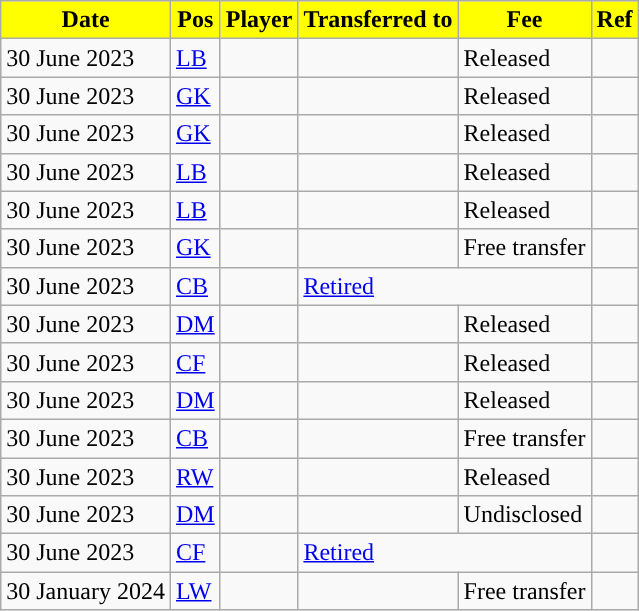<table class="wikitable plainrowheaders sortable">
<tr>
<th style="background-color:yellow;">Date</th>
<th style="background-color:yellow;">Pos</th>
<th style="background-color:yellow;">Player</th>
<th style="background-color:yellow;">Transferred to</th>
<th style="background-color:yellow;">Fee</th>
<th style="background-color:yellow;">Ref</th>
</tr>
<tr>
<td>30 June 2023</td>
<td><a href='#'>LB</a></td>
<td></td>
<td></td>
<td>Released</td>
<td></td>
</tr>
<tr>
<td>30 June 2023</td>
<td><a href='#'>GK</a></td>
<td></td>
<td></td>
<td>Released</td>
<td></td>
</tr>
<tr>
<td>30 June 2023</td>
<td><a href='#'>GK</a></td>
<td></td>
<td></td>
<td>Released</td>
<td></td>
</tr>
<tr>
<td>30 June 2023</td>
<td><a href='#'>LB</a></td>
<td></td>
<td></td>
<td>Released</td>
<td></td>
</tr>
<tr>
<td>30 June 2023</td>
<td><a href='#'>LB</a></td>
<td></td>
<td></td>
<td>Released</td>
<td></td>
</tr>
<tr>
<td>30 June 2023</td>
<td><a href='#'>GK</a></td>
<td></td>
<td></td>
<td>Free transfer</td>
<td></td>
</tr>
<tr>
<td>30 June 2023</td>
<td><a href='#'>CB</a></td>
<td></td>
<td colspan="2"><a href='#'>Retired</a></td>
<td></td>
</tr>
<tr>
<td>30 June 2023</td>
<td><a href='#'>DM</a></td>
<td></td>
<td></td>
<td>Released</td>
<td></td>
</tr>
<tr>
<td>30 June 2023</td>
<td><a href='#'>CF</a></td>
<td></td>
<td></td>
<td>Released</td>
<td></td>
</tr>
<tr>
<td>30 June 2023</td>
<td><a href='#'>DM</a></td>
<td></td>
<td></td>
<td>Released</td>
<td></td>
</tr>
<tr>
<td>30 June 2023</td>
<td><a href='#'>CB</a></td>
<td></td>
<td></td>
<td>Free transfer</td>
<td></td>
</tr>
<tr>
<td>30 June 2023</td>
<td><a href='#'>RW</a></td>
<td></td>
<td></td>
<td>Released</td>
<td></td>
</tr>
<tr>
<td>30 June 2023</td>
<td><a href='#'>DM</a></td>
<td></td>
<td></td>
<td>Undisclosed</td>
<td></td>
</tr>
<tr>
<td>30 June 2023</td>
<td><a href='#'>CF</a></td>
<td></td>
<td colspan="2"><a href='#'>Retired</a></td>
<td></td>
</tr>
<tr>
<td>30 January 2024</td>
<td><a href='#'>LW</a></td>
<td></td>
<td></td>
<td>Free transfer</td>
<td></td>
</tr>
</table>
